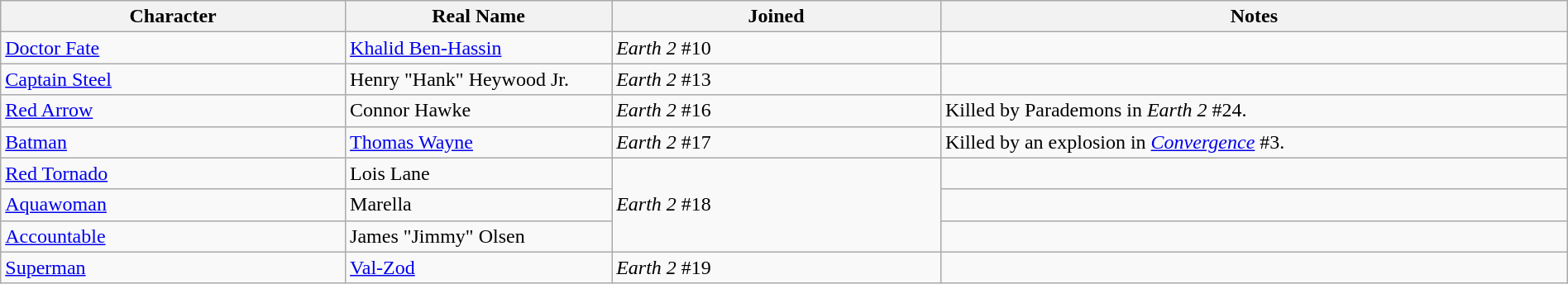<table class="wikitable" width="100%">
<tr>
<th width="22%">Character</th>
<th width="17%">Real Name</th>
<th width="21%">Joined</th>
<th width="40%">Notes</th>
</tr>
<tr>
<td><a href='#'>Doctor Fate</a></td>
<td><a href='#'>Khalid Ben-Hassin</a></td>
<td><em>Earth 2</em> #10</td>
<td></td>
</tr>
<tr>
<td><a href='#'>Captain Steel</a></td>
<td>Henry "Hank" Heywood Jr.</td>
<td><em>Earth 2</em> #13</td>
<td></td>
</tr>
<tr>
<td><a href='#'>Red Arrow</a></td>
<td>Connor Hawke</td>
<td><em>Earth 2</em> #16</td>
<td>Killed by Parademons in <em>Earth 2</em> #24.</td>
</tr>
<tr>
<td><a href='#'>Batman</a></td>
<td><a href='#'>Thomas Wayne</a></td>
<td><em>Earth 2</em> #17</td>
<td>Killed by an explosion in <em><a href='#'>Convergence</a></em> #3.</td>
</tr>
<tr>
<td><a href='#'>Red Tornado</a></td>
<td>Lois Lane</td>
<td rowspan="3"><em>Earth 2</em> #18</td>
<td></td>
</tr>
<tr>
<td><a href='#'>Aquawoman</a></td>
<td>Marella</td>
<td></td>
</tr>
<tr>
<td><a href='#'>Accountable</a></td>
<td>James "Jimmy" Olsen</td>
<td></td>
</tr>
<tr>
<td><a href='#'>Superman</a></td>
<td><a href='#'>Val-Zod</a></td>
<td><em>Earth 2</em> #19</td>
<td></td>
</tr>
</table>
